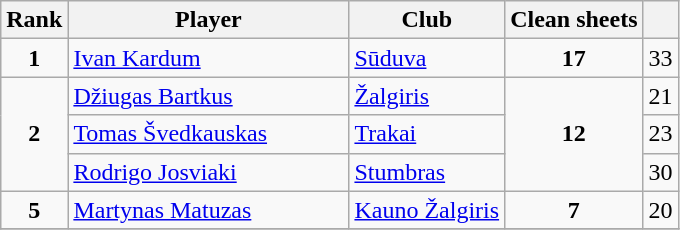<table class="wikitable" style="text-align:center;">
<tr>
<th>Rank</th>
<th width=180px>Player</th>
<th>Club</th>
<th>Clean sheets</th>
<th></th>
</tr>
<tr>
<td><strong>1</strong></td>
<td align="left"> <a href='#'>Ivan Kardum</a></td>
<td align="left"><a href='#'>Sūduva</a></td>
<td><strong>17</strong></td>
<td>33</td>
</tr>
<tr>
<td rowspan=3><strong>2</strong></td>
<td align="left"> <a href='#'>Džiugas Bartkus</a></td>
<td align="left"><a href='#'>Žalgiris</a></td>
<td rowspan=3><strong>12</strong></td>
<td>21</td>
</tr>
<tr>
<td align="left"> <a href='#'>Tomas Švedkauskas</a></td>
<td align="left"><a href='#'>Trakai</a></td>
<td>23</td>
</tr>
<tr>
<td align="left"> <a href='#'>Rodrigo Josviaki</a></td>
<td align="left"><a href='#'>Stumbras</a></td>
<td>30</td>
</tr>
<tr>
<td><strong>5</strong></td>
<td align="left"> <a href='#'>Martynas Matuzas</a></td>
<td align="left"><a href='#'>Kauno Žalgiris</a></td>
<td><strong>7</strong></td>
<td>20</td>
</tr>
<tr>
</tr>
</table>
